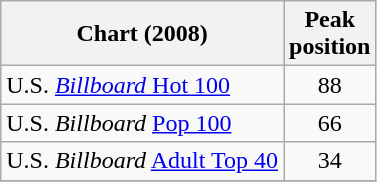<table class="wikitable">
<tr>
<th>Chart (2008)</th>
<th>Peak<br>position</th>
</tr>
<tr>
<td>U.S. <a href='#'><em>Billboard</em> Hot 100</a></td>
<td align="center">88</td>
</tr>
<tr>
<td>U.S. <em>Billboard</em> <a href='#'>Pop 100</a></td>
<td align="center">66</td>
</tr>
<tr>
<td>U.S. <em>Billboard</em> <a href='#'>Adult Top 40</a></td>
<td align="center">34</td>
</tr>
<tr>
</tr>
</table>
